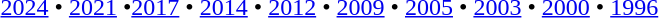<table id=toc class=toc summary=Contents>
<tr>
<td align=center><br><a href='#'>2024</a> • <a href='#'>2021</a> •<a href='#'>2017</a> • <a href='#'>2014</a> • <a href='#'>2012</a> • <a href='#'>2009</a> • <a href='#'>2005</a> • <a href='#'>2003</a> • <a href='#'>2000</a> • <a href='#'>1996</a></td>
</tr>
</table>
